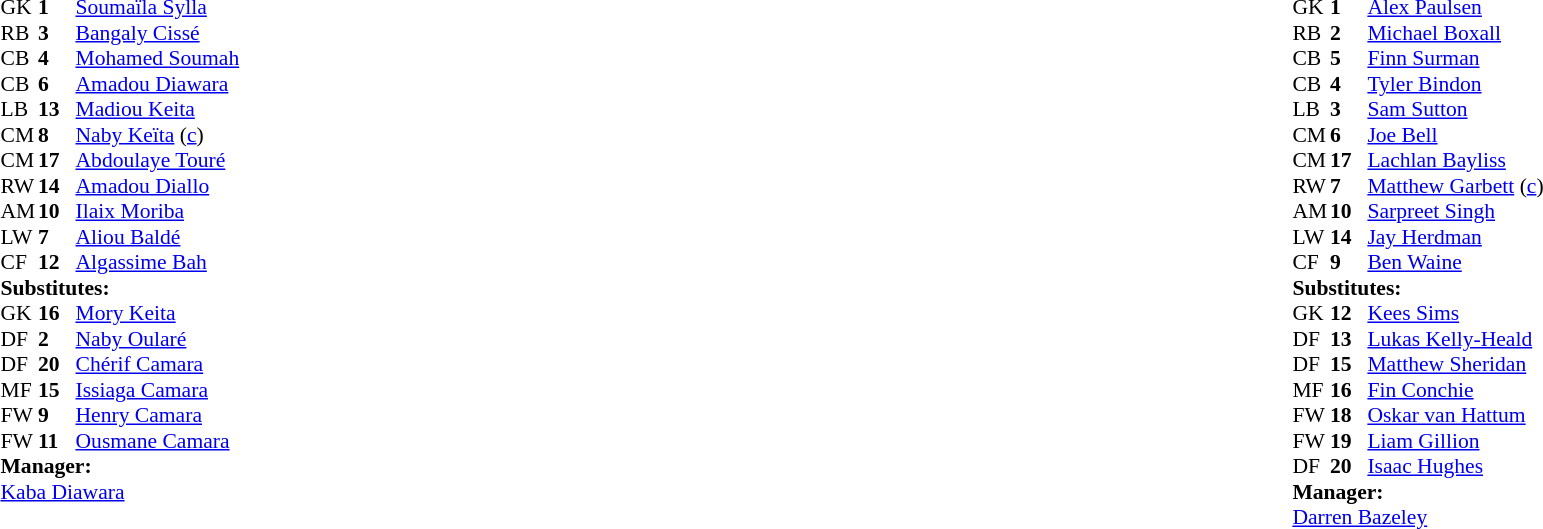<table width="100%">
<tr>
<td valign="top" width="40%"><br><table style="font-size:90%" cellspacing="0" cellpadding="0">
<tr>
<th width=25></th>
<th width=25></th>
</tr>
<tr>
<td>GK</td>
<td><strong>1</strong></td>
<td><a href='#'>Soumaïla Sylla</a></td>
</tr>
<tr>
<td>RB</td>
<td><strong>3</strong></td>
<td><a href='#'>Bangaly Cissé</a></td>
</tr>
<tr>
<td>CB</td>
<td><strong>4</strong></td>
<td><a href='#'>Mohamed Soumah</a></td>
<td></td>
</tr>
<tr>
<td>CB</td>
<td><strong>6</strong></td>
<td><a href='#'>Amadou Diawara</a></td>
</tr>
<tr>
<td>LB</td>
<td><strong>13</strong></td>
<td><a href='#'>Madiou Keita</a></td>
</tr>
<tr>
<td>CM</td>
<td><strong>8</strong></td>
<td><a href='#'>Naby Keïta</a> (<a href='#'>c</a>)</td>
<td></td>
<td></td>
</tr>
<tr>
<td>CM</td>
<td><strong>17</strong></td>
<td><a href='#'>Abdoulaye Touré</a></td>
<td></td>
<td></td>
</tr>
<tr>
<td>RW</td>
<td><strong>14</strong></td>
<td><a href='#'>Amadou Diallo</a></td>
<td></td>
<td></td>
</tr>
<tr>
<td>AM</td>
<td><strong>10</strong></td>
<td><a href='#'>Ilaix Moriba</a></td>
<td></td>
<td></td>
</tr>
<tr>
<td>LW</td>
<td><strong>7</strong></td>
<td><a href='#'>Aliou Baldé</a></td>
</tr>
<tr>
<td>CF</td>
<td><strong>12</strong></td>
<td><a href='#'>Algassime Bah</a></td>
</tr>
<tr>
<td colspan="3"><strong>Substitutes:</strong></td>
</tr>
<tr>
<td>GK</td>
<td><strong>16</strong></td>
<td><a href='#'>Mory Keita</a></td>
</tr>
<tr>
<td>DF</td>
<td><strong>2</strong></td>
<td><a href='#'>Naby Oularé</a></td>
<td></td>
<td></td>
</tr>
<tr>
<td>DF</td>
<td><strong>20</strong></td>
<td><a href='#'>Chérif Camara</a></td>
</tr>
<tr>
<td>MF</td>
<td><strong>15</strong></td>
<td><a href='#'>Issiaga Camara</a></td>
<td></td>
<td></td>
</tr>
<tr>
<td>FW</td>
<td><strong>9</strong></td>
<td><a href='#'>Henry Camara</a></td>
<td></td>
<td></td>
</tr>
<tr>
<td>FW</td>
<td><strong>11</strong></td>
<td><a href='#'>Ousmane Camara</a></td>
<td></td>
<td></td>
</tr>
<tr>
<td colspan="3"><strong>Manager:</strong></td>
</tr>
<tr>
<td colspan="3"><a href='#'>Kaba Diawara</a></td>
</tr>
</table>
</td>
<td valign="top"></td>
<td valign="top" width="50%"><br><table style="font-size:90%; margin:auto" cellspacing="0" cellpadding="0">
<tr>
<th width="25"></th>
<th width="25"></th>
</tr>
<tr>
<td>GK</td>
<td><strong>1</strong></td>
<td><a href='#'>Alex Paulsen</a></td>
</tr>
<tr>
<td>RB</td>
<td><strong>2</strong></td>
<td><a href='#'>Michael Boxall</a></td>
</tr>
<tr>
<td>CB</td>
<td><strong>5</strong></td>
<td><a href='#'>Finn Surman</a></td>
</tr>
<tr>
<td>CB</td>
<td><strong>4</strong></td>
<td><a href='#'>Tyler Bindon</a></td>
</tr>
<tr>
<td>LB</td>
<td><strong>3</strong></td>
<td><a href='#'>Sam Sutton</a></td>
</tr>
<tr>
<td>CM</td>
<td><strong>6</strong></td>
<td><a href='#'>Joe Bell</a></td>
<td></td>
</tr>
<tr>
<td>CM</td>
<td><strong>17</strong></td>
<td><a href='#'>Lachlan Bayliss</a></td>
<td></td>
<td></td>
</tr>
<tr>
<td>RW</td>
<td><strong>7</strong></td>
<td><a href='#'>Matthew Garbett</a> (<a href='#'>c</a>)</td>
<td></td>
<td></td>
</tr>
<tr>
<td>AM</td>
<td><strong>10</strong></td>
<td><a href='#'>Sarpreet Singh</a></td>
</tr>
<tr>
<td>LW</td>
<td><strong>14</strong></td>
<td><a href='#'>Jay Herdman</a></td>
<td></td>
<td></td>
</tr>
<tr>
<td>CF</td>
<td><strong>9</strong></td>
<td><a href='#'>Ben Waine</a></td>
</tr>
<tr>
<td colspan="3"><strong>Substitutes:</strong></td>
</tr>
<tr>
<td>GK</td>
<td><strong>12</strong></td>
<td><a href='#'>Kees Sims</a></td>
</tr>
<tr>
<td>DF</td>
<td><strong>13</strong></td>
<td><a href='#'>Lukas Kelly-Heald</a></td>
<td></td>
<td></td>
</tr>
<tr>
<td>DF</td>
<td><strong>15</strong></td>
<td><a href='#'>Matthew Sheridan</a></td>
</tr>
<tr>
<td>MF</td>
<td><strong>16</strong></td>
<td><a href='#'>Fin Conchie</a></td>
</tr>
<tr>
<td>FW</td>
<td><strong>18</strong></td>
<td><a href='#'>Oskar van Hattum</a></td>
<td></td>
<td></td>
</tr>
<tr>
<td>FW</td>
<td><strong>19</strong></td>
<td><a href='#'>Liam Gillion</a></td>
<td></td>
<td></td>
</tr>
<tr>
<td>DF</td>
<td><strong>20</strong></td>
<td><a href='#'>Isaac Hughes</a></td>
</tr>
<tr>
<td colspan="3"><strong>Manager:</strong></td>
</tr>
<tr>
<td colspan="3"> <a href='#'>Darren Bazeley</a></td>
</tr>
</table>
</td>
</tr>
</table>
